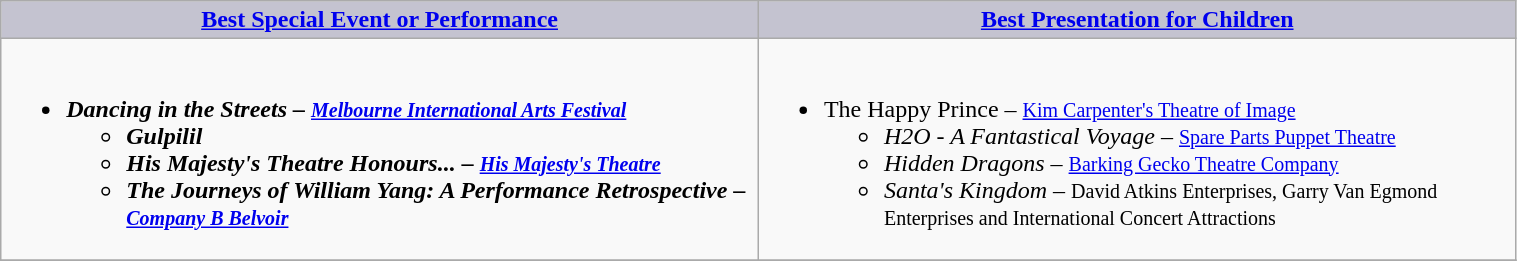<table class=wikitable width="80%" border="1" cellpadding="5" cellspacing="0" align="centre">
<tr>
<th style="background:#C4C3D0;width:50%"><a href='#'>Best Special Event or Performance</a></th>
<th style="background:#C4C3D0;width:50%"><a href='#'>Best Presentation for Children</a></th>
</tr>
<tr>
<td valign="top"><br><ul><li><strong><em>Dancing in the Streets<em> – <small><a href='#'>Melbourne International Arts Festival</a></small><strong><ul><li></em>Gulpilil<em></li><li></em>His Majesty's Theatre Honours...<em> – <small><a href='#'>His Majesty's Theatre</a></small></li><li></em>The Journeys of William Yang: A Performance Retrospective<em> – <small><a href='#'>Company B Belvoir</a></small></li></ul></li></ul></td>
<td valign="top"><br><ul><li></em></strong>The Happy Prince</em> – <small><a href='#'>Kim Carpenter's Theatre of Image</a></small></strong><ul><li><em>H2O - A Fantastical Voyage</em> – <small><a href='#'>Spare Parts Puppet Theatre</a></small></li><li><em>Hidden Dragons</em> – <small><a href='#'>Barking Gecko Theatre Company</a></small></li><li><em>Santa's Kingdom</em> – <small>David Atkins Enterprises, Garry Van Egmond Enterprises and International Concert Attractions</small></li></ul></li></ul></td>
</tr>
<tr>
</tr>
</table>
